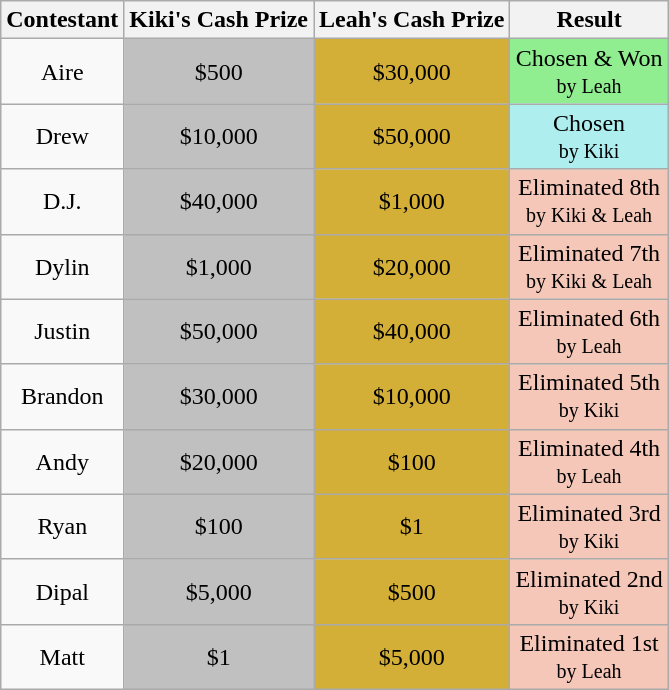<table class="wikitable sortable" style="text-align: center; width: auto;">
<tr>
<th>Contestant</th>
<th>Kiki's Cash Prize</th>
<th>Leah's Cash Prize</th>
<th class="unsortable">Result</th>
</tr>
<tr>
<td>Aire</td>
<td style="background:#C0C0C0;">$500</td>
<td style="background:#D4AF37;">$30,000</td>
<td style="background:#90EE90;">Chosen & Won<br><small>by Leah</small></td>
</tr>
<tr>
<td>Drew</td>
<td style="background:#C0C0C0;">$10,000</td>
<td style="background:#D4AF37;">$50,000</td>
<td style="background:#AFEEEE;">Chosen <br><small>by Kiki</small></td>
</tr>
<tr>
<td>D.J.</td>
<td style="background:#C0C0C0;">$40,000</td>
<td style="background:#D4AF37;">$1,000</td>
<td style="background:#f4c7b8;">Eliminated 8th <br><small>by Kiki & Leah</small></td>
</tr>
<tr>
<td>Dylin</td>
<td style="background:#C0C0C0;">$1,000</td>
<td style="background:#D4AF37;">$20,000</td>
<td style="background:#f4c7b8;">Eliminated 7th <br><small>by Kiki & Leah</small></td>
</tr>
<tr>
<td>Justin</td>
<td style="background:#C0C0C0;">$50,000</td>
<td style="background:#D4AF37;">$40,000</td>
<td style="background:#f4c7b8;">Eliminated 6th <br><small>by Leah</small></td>
</tr>
<tr>
<td>Brandon</td>
<td style="background:#C0C0C0;">$30,000</td>
<td style="background:#D4AF37;">$10,000</td>
<td style="background:#f4c7b8;">Eliminated 5th <br><small>by Kiki</small></td>
</tr>
<tr>
<td>Andy</td>
<td style="background:#C0C0C0;">$20,000</td>
<td style="background:#D4AF37;">$100</td>
<td style="background:#f4c7b8;">Eliminated 4th <br><small>by Leah</small></td>
</tr>
<tr>
<td>Ryan</td>
<td style="background:#C0C0C0;">$100</td>
<td style="background:#D4AF37;">$1</td>
<td style="background:#f4c7b8;">Eliminated 3rd <br><small>by Kiki</small></td>
</tr>
<tr>
<td>Dipal</td>
<td style="background:#C0C0C0;">$5,000</td>
<td style="background:#D4AF37;">$500</td>
<td style="background:#f4c7b8;">Eliminated 2nd <br><small>by Kiki</small></td>
</tr>
<tr>
<td>Matt</td>
<td style="background:#C0C0C0;">$1</td>
<td style="background:#D4AF37;">$5,000</td>
<td style="background:#f4c7b8;">Eliminated 1st <br><small>by Leah</small></td>
</tr>
</table>
